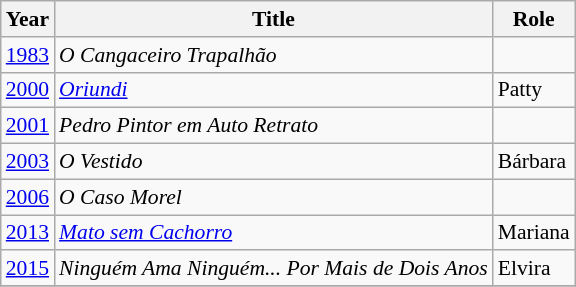<table class="wikitable" style="font-size: 90%;">
<tr>
<th>Year</th>
<th>Title</th>
<th>Role</th>
</tr>
<tr>
<td><a href='#'>1983</a></td>
<td><em>O Cangaceiro Trapalhão</em></td>
<td></td>
</tr>
<tr>
<td><a href='#'>2000</a></td>
<td><em><a href='#'>Oriundi</a></em></td>
<td>Patty</td>
</tr>
<tr>
<td><a href='#'>2001</a></td>
<td><em>Pedro Pintor em Auto Retrato</em></td>
<td></td>
</tr>
<tr>
<td><a href='#'>2003</a></td>
<td><em>O Vestido</em></td>
<td>Bárbara</td>
</tr>
<tr>
<td><a href='#'>2006</a></td>
<td><em>O Caso Morel</em></td>
<td></td>
</tr>
<tr>
<td><a href='#'>2013</a></td>
<td><em><a href='#'>Mato sem Cachorro</a></em></td>
<td>Mariana</td>
</tr>
<tr>
<td><a href='#'>2015</a></td>
<td><em>Ninguém Ama Ninguém... Por Mais de Dois Anos</em></td>
<td>Elvira</td>
</tr>
<tr>
</tr>
</table>
